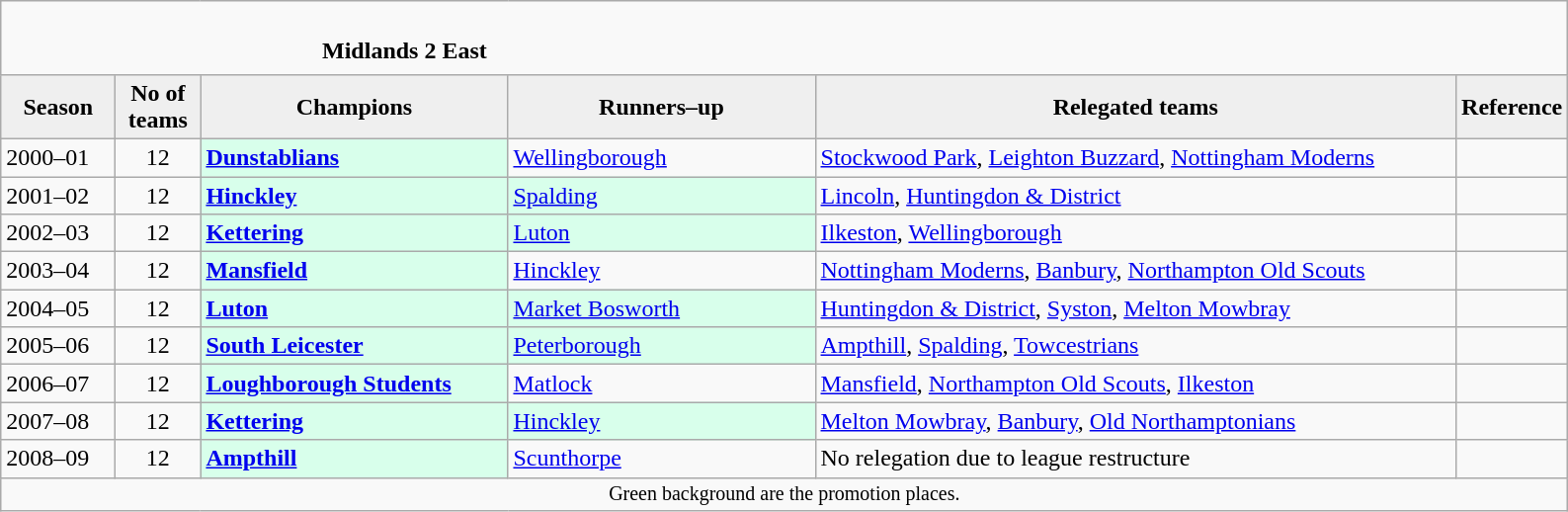<table class="wikitable" style="text-align: left;">
<tr>
<td colspan="11" cellpadding="0" cellspacing="0"><br><table border="0" style="width:100%;" cellpadding="0" cellspacing="0">
<tr>
<td style="width:20%; border:0;"></td>
<td style="border:0;"><strong>Midlands 2 East</strong></td>
<td style="width:20%; border:0;"></td>
</tr>
</table>
</td>
</tr>
<tr>
<th style="background:#efefef; width:70px;">Season</th>
<th style="background:#efefef; width:50px;">No of teams</th>
<th style="background:#efefef; width:200px;">Champions</th>
<th style="background:#efefef; width:200px;">Runners–up</th>
<th style="background:#efefef; width:425px;">Relegated teams</th>
<th style="background:#efefef; width:50px;">Reference</th>
</tr>
<tr align=left>
<td>2000–01</td>
<td style="text-align: center;">12</td>
<td style="background:#d8ffeb;"><strong><a href='#'>Dunstablians</a></strong></td>
<td><a href='#'>Wellingborough</a></td>
<td><a href='#'>Stockwood Park</a>, <a href='#'>Leighton Buzzard</a>, <a href='#'>Nottingham Moderns</a></td>
<td></td>
</tr>
<tr>
<td>2001–02</td>
<td style="text-align: center;">12</td>
<td style="background:#d8ffeb;"><strong><a href='#'>Hinckley</a></strong></td>
<td style="background:#d8ffeb;"><a href='#'>Spalding</a></td>
<td><a href='#'>Lincoln</a>, <a href='#'>Huntingdon & District</a></td>
<td></td>
</tr>
<tr>
<td>2002–03</td>
<td style="text-align: center;">12</td>
<td style="background:#d8ffeb;"><strong><a href='#'>Kettering</a></strong></td>
<td style="background:#d8ffeb;"><a href='#'>Luton</a></td>
<td><a href='#'>Ilkeston</a>, <a href='#'>Wellingborough</a></td>
<td></td>
</tr>
<tr>
<td>2003–04</td>
<td style="text-align: center;">12</td>
<td style="background:#d8ffeb;"><strong><a href='#'>Mansfield</a></strong></td>
<td><a href='#'>Hinckley</a></td>
<td><a href='#'>Nottingham Moderns</a>, <a href='#'>Banbury</a>, <a href='#'>Northampton Old Scouts</a></td>
<td></td>
</tr>
<tr>
<td>2004–05</td>
<td style="text-align: center;">12</td>
<td style="background:#d8ffeb;"><strong><a href='#'>Luton</a></strong></td>
<td style="background:#d8ffeb;"><a href='#'>Market Bosworth</a></td>
<td><a href='#'>Huntingdon & District</a>, <a href='#'>Syston</a>, <a href='#'>Melton Mowbray</a></td>
<td></td>
</tr>
<tr>
<td>2005–06</td>
<td style="text-align: center;">12</td>
<td style="background:#d8ffeb;"><strong><a href='#'>South Leicester</a></strong></td>
<td style="background:#d8ffeb;"><a href='#'>Peterborough</a></td>
<td><a href='#'>Ampthill</a>, <a href='#'>Spalding</a>, <a href='#'>Towcestrians</a></td>
<td></td>
</tr>
<tr>
<td>2006–07</td>
<td style="text-align: center;">12</td>
<td style="background:#d8ffeb;"><strong><a href='#'>Loughborough Students</a></strong></td>
<td><a href='#'>Matlock</a></td>
<td><a href='#'>Mansfield</a>, <a href='#'>Northampton Old Scouts</a>, <a href='#'>Ilkeston</a></td>
<td></td>
</tr>
<tr>
<td>2007–08</td>
<td style="text-align: center;">12</td>
<td style="background:#d8ffeb;"><strong><a href='#'>Kettering</a></strong></td>
<td style="background:#d8ffeb;"><a href='#'>Hinckley</a></td>
<td><a href='#'>Melton Mowbray</a>, <a href='#'>Banbury</a>, <a href='#'>Old Northamptonians</a></td>
<td></td>
</tr>
<tr>
<td>2008–09</td>
<td style="text-align: center;">12</td>
<td style="background:#d8ffeb;"><strong><a href='#'>Ampthill</a></strong></td>
<td><a href='#'>Scunthorpe</a></td>
<td>No relegation due to league restructure</td>
<td></td>
</tr>
<tr>
<td colspan="15"  style="border:0; font-size:smaller; text-align:center;"><span>Green background</span> are the promotion places.</td>
</tr>
</table>
